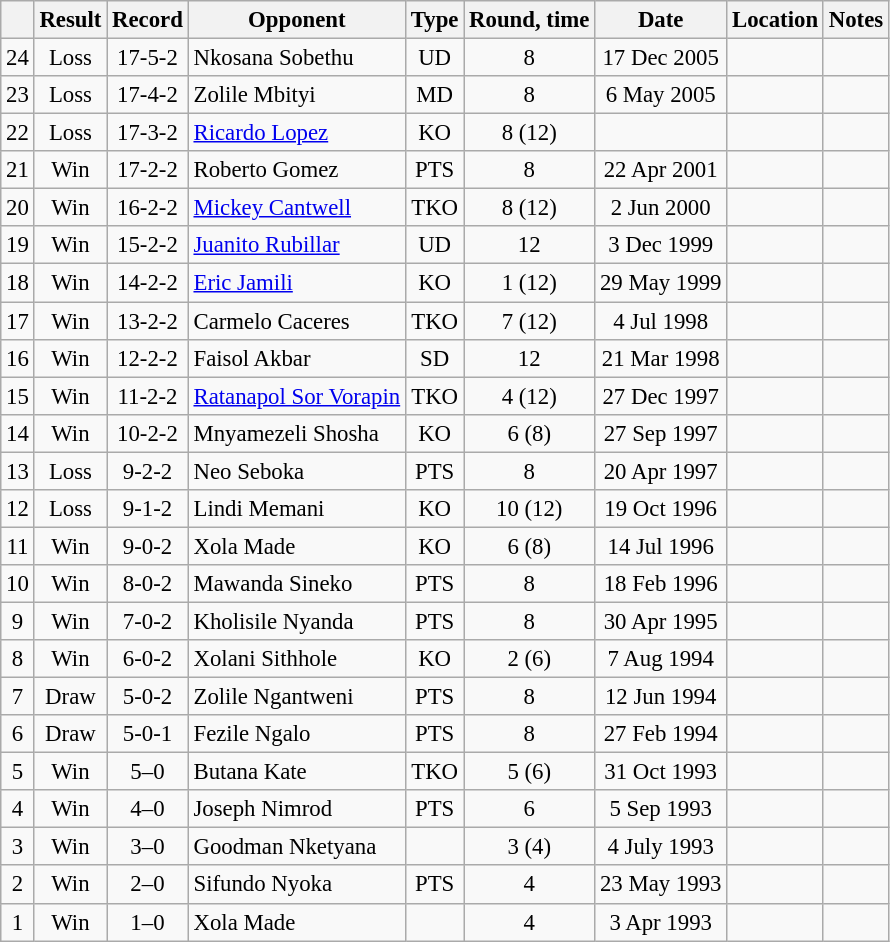<table class="wikitable" style="text-align:center; font-size:95%">
<tr>
<th></th>
<th>Result</th>
<th>Record</th>
<th>Opponent</th>
<th>Type</th>
<th>Round, time</th>
<th>Date</th>
<th>Location</th>
<th>Notes</th>
</tr>
<tr>
<td>24</td>
<td>Loss</td>
<td>17-5-2</td>
<td align=left> Nkosana Sobethu</td>
<td>UD</td>
<td>8</td>
<td>17 Dec 2005</td>
<td align=left> </td>
<td></td>
</tr>
<tr>
<td>23</td>
<td>Loss</td>
<td>17-4-2</td>
<td align=left> Zolile Mbityi</td>
<td>MD</td>
<td>8</td>
<td>6 May 2005</td>
<td align=left> </td>
<td></td>
</tr>
<tr>
<td>22</td>
<td>Loss</td>
<td>17-3-2</td>
<td align=left> <a href='#'>Ricardo Lopez</a></td>
<td>KO</td>
<td>8 (12) </td>
<td></td>
<td align=left> </td>
<td align=left></td>
</tr>
<tr>
<td>21</td>
<td>Win</td>
<td>17-2-2</td>
<td align=left> Roberto Gomez</td>
<td>PTS</td>
<td>8</td>
<td>22 Apr 2001</td>
<td align=left> </td>
<td></td>
</tr>
<tr>
<td>20</td>
<td>Win</td>
<td>16-2-2</td>
<td align=left> <a href='#'>Mickey Cantwell</a></td>
<td>TKO</td>
<td>8 (12)</td>
<td>2 Jun 2000</td>
<td align=left> </td>
<td align=left></td>
</tr>
<tr>
<td>19</td>
<td>Win</td>
<td>15-2-2</td>
<td align=left> <a href='#'>Juanito Rubillar</a></td>
<td>UD</td>
<td>12</td>
<td>3 Dec 1999</td>
<td align=left> </td>
<td align=left></td>
</tr>
<tr>
<td>18</td>
<td>Win</td>
<td>14-2-2</td>
<td align=left> <a href='#'>Eric Jamili</a></td>
<td>KO</td>
<td>1 (12) </td>
<td>29 May 1999</td>
<td align=left> </td>
<td align=left></td>
</tr>
<tr>
<td>17</td>
<td>Win</td>
<td>13-2-2</td>
<td align=left> Carmelo Caceres</td>
<td>TKO</td>
<td>7 (12)</td>
<td>4 Jul 1998</td>
<td align=left> </td>
<td align=left></td>
</tr>
<tr>
<td>16</td>
<td>Win</td>
<td>12-2-2</td>
<td align=left> Faisol Akbar</td>
<td>SD</td>
<td>12</td>
<td>21 Mar 1998</td>
<td align=left> </td>
<td align=left></td>
</tr>
<tr>
<td>15</td>
<td>Win</td>
<td>11-2-2</td>
<td align=left> <a href='#'>Ratanapol Sor Vorapin</a></td>
<td>TKO</td>
<td>4 (12) </td>
<td>27 Dec 1997</td>
<td align=left> </td>
<td align=left></td>
</tr>
<tr>
<td>14</td>
<td>Win</td>
<td>10-2-2</td>
<td align=left> Mnyamezeli Shosha</td>
<td>KO</td>
<td>6 (8)</td>
<td>27 Sep 1997</td>
<td align=left> </td>
<td></td>
</tr>
<tr>
<td>13</td>
<td>Loss</td>
<td>9-2-2</td>
<td align=left> Neo Seboka</td>
<td>PTS</td>
<td>8</td>
<td>20 Apr 1997</td>
<td align=left> </td>
<td></td>
</tr>
<tr>
<td>12</td>
<td>Loss</td>
<td>9-1-2</td>
<td align=left> Lindi Memani</td>
<td>KO</td>
<td>10 (12)</td>
<td>19 Oct 1996</td>
<td align=left> </td>
<td align=left></td>
</tr>
<tr>
<td>11</td>
<td>Win</td>
<td>9-0-2</td>
<td align=left> Xola Made</td>
<td>KO</td>
<td>6 (8)</td>
<td>14 Jul 1996</td>
<td align=left> </td>
<td></td>
</tr>
<tr>
<td>10</td>
<td>Win</td>
<td>8-0-2</td>
<td align=left> Mawanda Sineko</td>
<td>PTS</td>
<td>8</td>
<td>18 Feb 1996</td>
<td align=left> </td>
<td></td>
</tr>
<tr>
<td>9</td>
<td>Win</td>
<td>7-0-2</td>
<td align=left> Kholisile Nyanda</td>
<td>PTS</td>
<td>8</td>
<td>30 Apr 1995</td>
<td align=left> </td>
<td></td>
</tr>
<tr>
<td>8</td>
<td>Win</td>
<td>6-0-2</td>
<td align=left> Xolani Sithhole</td>
<td>KO</td>
<td>2 (6)</td>
<td>7 Aug 1994</td>
<td align=left> </td>
<td></td>
</tr>
<tr>
<td>7</td>
<td>Draw</td>
<td>5-0-2</td>
<td align=left> Zolile Ngantweni</td>
<td>PTS</td>
<td>8</td>
<td>12 Jun 1994</td>
<td align=left> </td>
<td></td>
</tr>
<tr>
<td>6</td>
<td>Draw</td>
<td>5-0-1</td>
<td align=left> Fezile Ngalo</td>
<td>PTS</td>
<td>8</td>
<td>27 Feb 1994</td>
<td align=left> </td>
<td></td>
</tr>
<tr>
<td>5</td>
<td>Win</td>
<td>5–0</td>
<td align=left> Butana Kate</td>
<td>TKO</td>
<td>5 (6)</td>
<td>31 Oct 1993</td>
<td align=left> </td>
<td></td>
</tr>
<tr>
<td>4</td>
<td>Win</td>
<td>4–0</td>
<td align=left> Joseph Nimrod</td>
<td>PTS</td>
<td>6</td>
<td>5 Sep 1993</td>
<td align=left> </td>
<td></td>
</tr>
<tr>
<td>3</td>
<td>Win</td>
<td>3–0</td>
<td align=left> Goodman Nketyana</td>
<td></td>
<td>3 (4)</td>
<td>4 July 1993</td>
<td align=left> </td>
<td></td>
</tr>
<tr>
<td>2</td>
<td>Win</td>
<td>2–0</td>
<td align=left> Sifundo Nyoka</td>
<td>PTS</td>
<td>4</td>
<td>23 May 1993</td>
<td align=left> </td>
<td></td>
</tr>
<tr>
<td>1</td>
<td>Win</td>
<td>1–0</td>
<td align=left> Xola Made</td>
<td></td>
<td>4</td>
<td>3 Apr 1993</td>
<td align=left> </td>
<td></td>
</tr>
</table>
